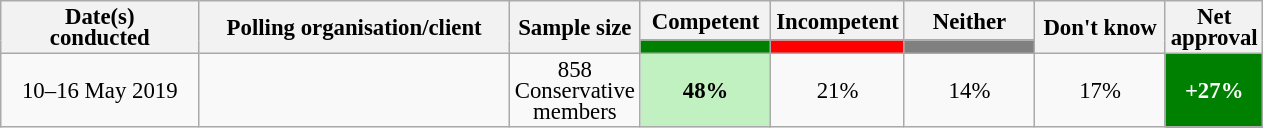<table class="wikitable collapsible sortable" style="text-align:center;font-size:95%;line-height:14px;">
<tr>
<th rowspan="2" style="width:125px;">Date(s)<br>conducted</th>
<th rowspan="2" style="width:200px;">Polling organisation/client</th>
<th rowspan="2" style="width:60px;">Sample size</th>
<th class="unsortable" style="width:80px;">Competent</th>
<th class="unsortable" style="width: 80px;">Incompetent</th>
<th class="unsortable" style="width:80px;">Neither</th>
<th rowspan="2" class="unsortable" style="width:80px;">Don't know</th>
<th rowspan="2" class="unsortable" style="width:20px;">Net approval</th>
</tr>
<tr>
<th class="unsortable" style="background:green;width:60px;"></th>
<th class="unsortable" style="background:red;width:60px;"></th>
<th class="unsortable" style="background:grey;width:60px;"></th>
</tr>
<tr>
<td>10–16 May 2019</td>
<td></td>
<td>858 Conservative members</td>
<td style="background:#C1F0C1"><strong>48%</strong></td>
<td>21%</td>
<td>14%</td>
<td>17%</td>
<td style="background:green;color:white;"><strong>+27%</strong></td>
</tr>
</table>
